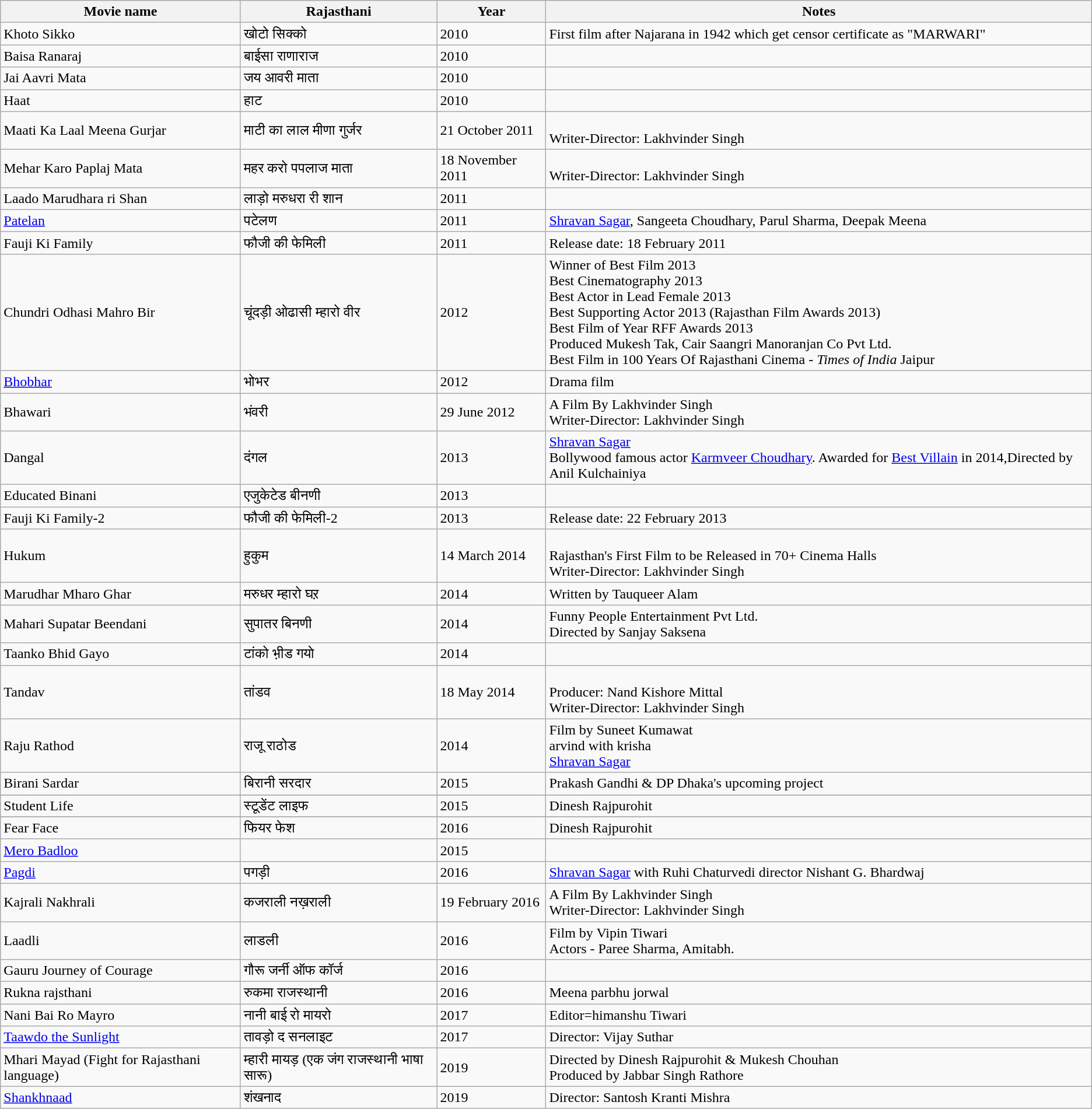<table class="wikitable sortable">
<tr>
<th scope="col" style="width: 22%;">Movie name</th>
<th scope="col" style="width: 18%;">Rajasthani</th>
<th scope="col" style="width: 10%;">Year</th>
<th scope="col" style="width: 50%;">Notes</th>
</tr>
<tr>
<td>Khoto Sikko</td>
<td>खोटो सिक्को</td>
<td>2010</td>
<td>First film after Najarana in 1942 which get censor certificate as "MARWARI"</td>
</tr>
<tr>
<td>Baisa Ranaraj</td>
<td>बाईसा राणाराज</td>
<td>2010</td>
<td></td>
</tr>
<tr>
<td>Jai Aavri Mata</td>
<td>जय आवरी माता</td>
<td>2010</td>
<td></td>
</tr>
<tr>
<td>Haat</td>
<td>हाट</td>
<td>2010</td>
<td></td>
</tr>
<tr>
<td>Maati Ka Laal Meena Gurjar</td>
<td>माटी का लाल मीणा गुर्जर</td>
<td>21 October 2011</td>
<td><br>Writer-Director: Lakhvinder Singh</td>
</tr>
<tr>
<td>Mehar Karo Paplaj Mata</td>
<td>महर करो पपलाज माता</td>
<td>18 November 2011</td>
<td><br>Writer-Director: Lakhvinder Singh</td>
</tr>
<tr>
<td>Laado Marudhara ri Shan</td>
<td>लाड़ो मरुधरा री शान</td>
<td>2011</td>
<td></td>
</tr>
<tr>
<td><a href='#'>Patelan</a></td>
<td>पटेलण</td>
<td>2011</td>
<td><a href='#'>Shravan Sagar</a>, Sangeeta Choudhary, Parul Sharma, Deepak Meena</td>
</tr>
<tr>
<td>Fauji Ki Family</td>
<td>फौजी की फेमिली</td>
<td>2011</td>
<td>Release date: 18 February 2011</td>
</tr>
<tr>
<td>Chundri Odhasi Mahro Bir</td>
<td>चूंदड़ी ओढासी म्हारो वीर</td>
<td>2012</td>
<td>Winner of Best Film 2013<br>Best Cinematography 2013<br>Best Actor in Lead Female 2013<br>Best Supporting Actor 2013 (Rajasthan Film Awards 2013)<br>Best Film of Year RFF Awards 2013<br>Produced Mukesh Tak, Cair Saangri Manoranjan Co Pvt Ltd.<br>Best Film in 100 Years Of Rajasthani Cinema - <em>Times of India</em> Jaipur</td>
</tr>
<tr>
<td><a href='#'>Bhobhar</a></td>
<td>भोभर</td>
<td>2012</td>
<td>Drama film</td>
</tr>
<tr>
<td>Bhawari</td>
<td>भंवरी</td>
<td>29 June 2012</td>
<td First Rajasthani film released through UFO Format all over in Rajasthan (film by Lakhvinder Singh)>A Film By Lakhvinder Singh<br>Writer-Director: Lakhvinder Singh</td>
</tr>
<tr>
<td>Dangal</td>
<td>दंगल</td>
<td>2013</td>
<td><a href='#'>Shravan Sagar</a><br>Bollywood famous actor <a href='#'>Karmveer Choudhary</a>. Awarded for <a href='#'>Best Villain</a> in 2014,Directed by Anil Kulchainiya</td>
</tr>
<tr>
<td>Educated Binani</td>
<td>एजुकेटेड बीनणी</td>
<td>2013</td>
<td></td>
</tr>
<tr>
<td>Fauji Ki Family-2</td>
<td>फौजी की फेमिली-2</td>
<td>2013</td>
<td>Release date: 22 February 2013</td>
</tr>
<tr>
<td>Hukum</td>
<td>हुकुम</td>
<td>14 March 2014</td>
<td><br>Rajasthan's First Film to be Released in 70+ Cinema Halls<br>Writer-Director: Lakhvinder Singh</td>
</tr>
<tr>
<td>Marudhar Mharo Ghar</td>
<td>मरुधर म्हारो घऱ</td>
<td>2014</td>
<td>Written by Tauqueer Alam</td>
</tr>
<tr>
<td>Mahari Supatar Beendani</td>
<td>सुपातर बिनणी</td>
<td>2014</td>
<td>Funny People Entertainment Pvt Ltd.<br>Directed by Sanjay Saksena</td>
</tr>
<tr>
<td>Taanko Bhid Gayo</td>
<td>टांको भ़ीड गयाे</td>
<td>2014</td>
<td></td>
</tr>
<tr>
<td>Tandav</td>
<td>तांडव</td>
<td>18 May 2014</td>
<td><br>Producer: Nand Kishore Mittal<br>Writer-Director: Lakhvinder Singh</td>
</tr>
<tr>
<td>Raju Rathod</td>
<td>राजू राठोड</td>
<td>2014</td>
<td>Film by Suneet Kumawat<br> arvind with krisha<br><a href='#'>Shravan Sagar</a></td>
</tr>
<tr>
<td>Birani Sardar</td>
<td>बिरानी सरदार</td>
<td>2015</td>
<td>Prakash Gandhi & DP Dhaka's upcoming project</td>
</tr>
<tr>
</tr>
<tr>
<td>Student Life</td>
<td>स्टूडेंट लाइफ</td>
<td>2015</td>
<td>Dinesh Rajpurohit</td>
</tr>
<tr>
</tr>
<tr>
<td>Fear Face</td>
<td>फियर फेश</td>
<td>2016</td>
<td>Dinesh Rajpurohit</td>
</tr>
<tr>
<td><a href='#'>Mero Badloo</a></td>
<td></td>
<td>2015</td>
<td></td>
</tr>
<tr>
<td><a href='#'>Pagdi</a></td>
<td>पगड़ी</td>
<td>2016</td>
<td><a href='#'>Shravan Sagar</a> with Ruhi Chaturvedi director Nishant G. Bhardwaj</td>
</tr>
<tr>
<td>Kajrali Nakhrali</td>
<td>कजराली नख़राली</td>
<td>19 February 2016</td>
<td>A Film By Lakhvinder Singh<br>Writer-Director: Lakhvinder Singh</td>
</tr>
<tr>
<td>Laadli</td>
<td>लाडली</td>
<td>2016</td>
<td>Film by Vipin Tiwari<br>Actors - Paree Sharma, Amitabh.</td>
</tr>
<tr>
<td>Gauru Journey of Courage</td>
<td>गौरू जर्नी ऑफ कॉर्ज</td>
<td>2016</td>
<td></td>
</tr>
<tr>
<td>Rukna rajsthani</td>
<td>रुकमा राजस्थानी</td>
<td>2016</td>
<td>Meena parbhu jorwal</td>
</tr>
<tr>
<td>Nani Bai Ro Mayro</td>
<td>नानी बाई रो मायरो</td>
<td>2017</td>
<td>Editor=himanshu Tiwari</td>
</tr>
<tr>
<td><a href='#'>Taawdo the Sunlight</a></td>
<td>तावड़ो द सनलाइट</td>
<td>2017</td>
<td>Director: Vijay Suthar </td>
</tr>
<tr>
<td>Mhari Mayad (Fight for Rajasthani language)</td>
<td>म्हारी मायड़ (एक जंग राजस्थानी भाषा सारू)</td>
<td>2019</td>
<td>Directed by Dinesh Rajpurohit & Mukesh Chouhan<br>Produced by Jabbar Singh Rathore</td>
</tr>
<tr>
<td><a href='#'>Shankhnaad</a></td>
<td>शंखनाद</td>
<td>2019</td>
<td>Director: Santosh Kranti Mishra</td>
</tr>
</table>
